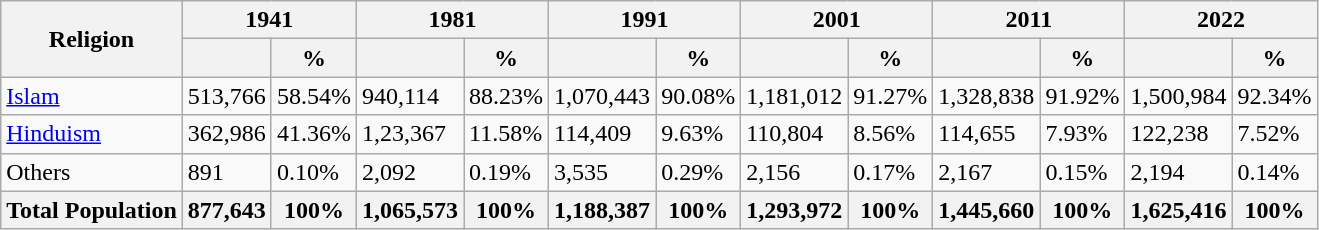<table class="wikitable sortable">
<tr>
<th rowspan="2">Religion</th>
<th colspan="2">1941</th>
<th colspan="2">1981</th>
<th colspan="2">1991</th>
<th colspan="2">2001</th>
<th colspan="2">2011</th>
<th colspan="2">2022</th>
</tr>
<tr>
<th></th>
<th>%</th>
<th></th>
<th>%</th>
<th></th>
<th>%</th>
<th></th>
<th>%</th>
<th></th>
<th>%</th>
<th></th>
<th>%</th>
</tr>
<tr>
<td><a href='#'>Islam</a> </td>
<td>513,766</td>
<td>58.54%</td>
<td>940,114</td>
<td>88.23%</td>
<td>1,070,443</td>
<td>90.08%</td>
<td>1,181,012</td>
<td>91.27%</td>
<td>1,328,838</td>
<td>91.92%</td>
<td>1,500,984</td>
<td>92.34%</td>
</tr>
<tr>
<td><a href='#'>Hinduism</a> </td>
<td>362,986</td>
<td>41.36%</td>
<td>1,23,367</td>
<td>11.58%</td>
<td>114,409</td>
<td>9.63%</td>
<td>110,804</td>
<td>8.56%</td>
<td>114,655</td>
<td>7.93%</td>
<td>122,238</td>
<td>7.52%</td>
</tr>
<tr>
<td>Others </td>
<td>891</td>
<td>0.10%</td>
<td>2,092</td>
<td>0.19%</td>
<td>3,535</td>
<td>0.29%</td>
<td>2,156</td>
<td>0.17%</td>
<td>2,167</td>
<td>0.15%</td>
<td>2,194</td>
<td>0.14%</td>
</tr>
<tr>
<th>Total Population</th>
<th>877,643</th>
<th>100%</th>
<th>1,065,573</th>
<th>100%</th>
<th>1,188,387</th>
<th>100%</th>
<th>1,293,972</th>
<th>100%</th>
<th>1,445,660</th>
<th>100%</th>
<th>1,625,416</th>
<th>100%</th>
</tr>
</table>
